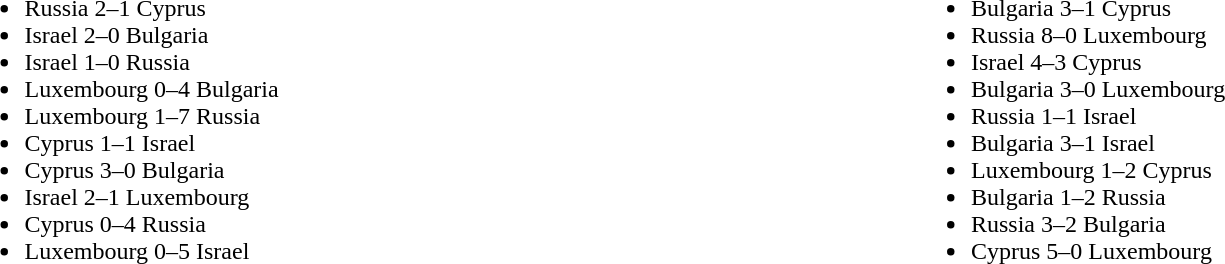<table width=100%>
<tr>
<td valign="middle" align=left width=50%><br><ul><li>Russia 2–1 Cyprus</li><li>Israel 2–0 Bulgaria</li><li>Israel 1–0 Russia</li><li>Luxembourg 0–4 Bulgaria</li><li>Luxembourg 1–7 Russia</li><li>Cyprus 1–1 Israel</li><li>Cyprus 3–0 Bulgaria</li><li>Israel 2–1 Luxembourg</li><li>Cyprus 0–4 Russia</li><li>Luxembourg 0–5 Israel</li></ul></td>
<td valign="middle" align=left width=50%><br><ul><li>Bulgaria 3–1 Cyprus</li><li>Russia 8–0 Luxembourg</li><li>Israel 4–3 Cyprus</li><li>Bulgaria 3–0 Luxembourg</li><li>Russia 1–1 Israel</li><li>Bulgaria 3–1 Israel</li><li>Luxembourg 1–2 Cyprus</li><li>Bulgaria 1–2 Russia</li><li>Russia 3–2 Bulgaria</li><li>Cyprus 5–0 Luxembourg</li></ul></td>
</tr>
</table>
